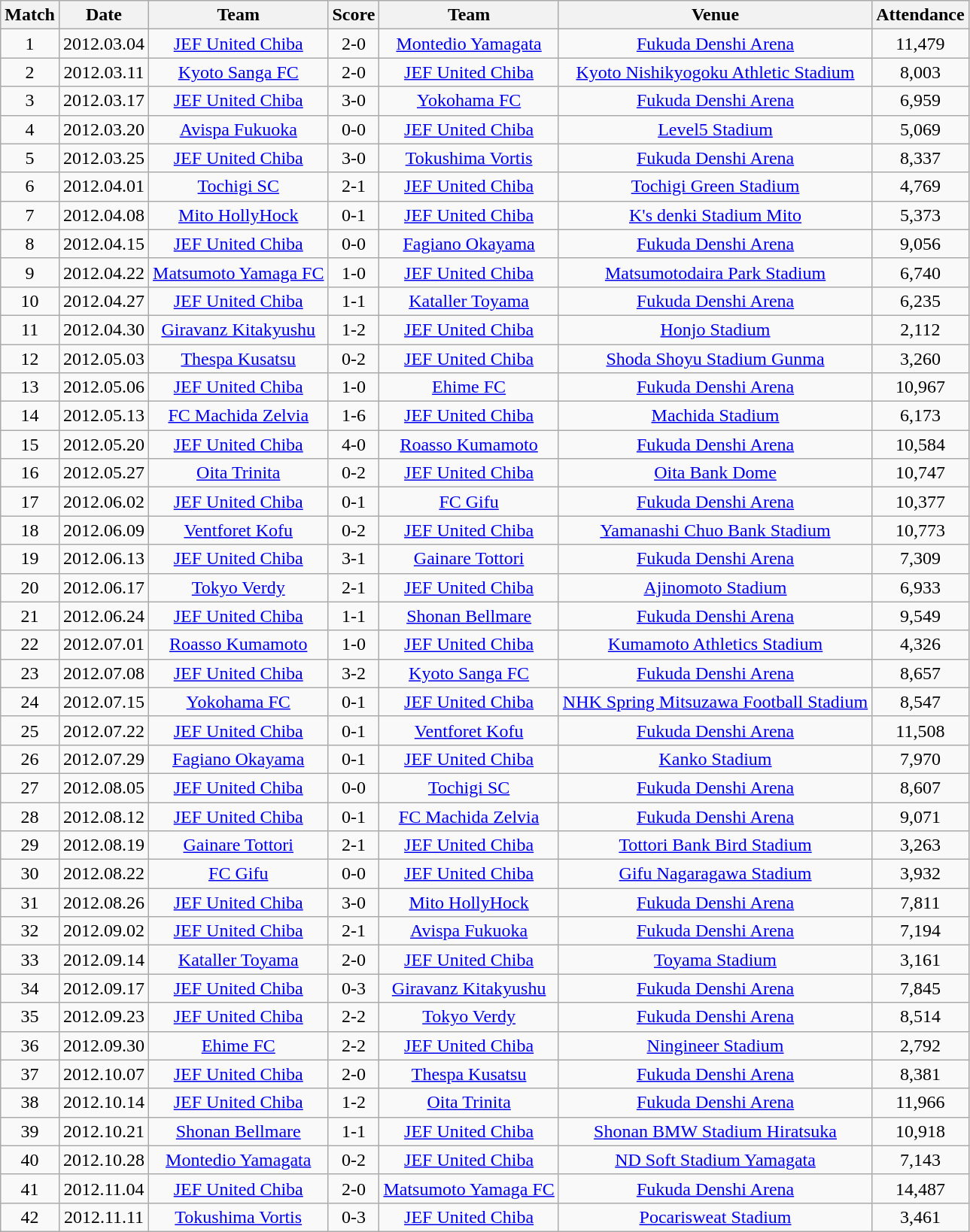<table class="wikitable" style="text-align:center;">
<tr>
<th>Match</th>
<th>Date</th>
<th>Team</th>
<th>Score</th>
<th>Team</th>
<th>Venue</th>
<th>Attendance</th>
</tr>
<tr>
<td>1</td>
<td>2012.03.04</td>
<td><a href='#'>JEF United Chiba</a></td>
<td>2-0</td>
<td><a href='#'>Montedio Yamagata</a></td>
<td><a href='#'>Fukuda Denshi Arena</a></td>
<td>11,479</td>
</tr>
<tr>
<td>2</td>
<td>2012.03.11</td>
<td><a href='#'>Kyoto Sanga FC</a></td>
<td>2-0</td>
<td><a href='#'>JEF United Chiba</a></td>
<td><a href='#'>Kyoto Nishikyogoku Athletic Stadium</a></td>
<td>8,003</td>
</tr>
<tr>
<td>3</td>
<td>2012.03.17</td>
<td><a href='#'>JEF United Chiba</a></td>
<td>3-0</td>
<td><a href='#'>Yokohama FC</a></td>
<td><a href='#'>Fukuda Denshi Arena</a></td>
<td>6,959</td>
</tr>
<tr>
<td>4</td>
<td>2012.03.20</td>
<td><a href='#'>Avispa Fukuoka</a></td>
<td>0-0</td>
<td><a href='#'>JEF United Chiba</a></td>
<td><a href='#'>Level5 Stadium</a></td>
<td>5,069</td>
</tr>
<tr>
<td>5</td>
<td>2012.03.25</td>
<td><a href='#'>JEF United Chiba</a></td>
<td>3-0</td>
<td><a href='#'>Tokushima Vortis</a></td>
<td><a href='#'>Fukuda Denshi Arena</a></td>
<td>8,337</td>
</tr>
<tr>
<td>6</td>
<td>2012.04.01</td>
<td><a href='#'>Tochigi SC</a></td>
<td>2-1</td>
<td><a href='#'>JEF United Chiba</a></td>
<td><a href='#'>Tochigi Green Stadium</a></td>
<td>4,769</td>
</tr>
<tr>
<td>7</td>
<td>2012.04.08</td>
<td><a href='#'>Mito HollyHock</a></td>
<td>0-1</td>
<td><a href='#'>JEF United Chiba</a></td>
<td><a href='#'>K's denki Stadium Mito</a></td>
<td>5,373</td>
</tr>
<tr>
<td>8</td>
<td>2012.04.15</td>
<td><a href='#'>JEF United Chiba</a></td>
<td>0-0</td>
<td><a href='#'>Fagiano Okayama</a></td>
<td><a href='#'>Fukuda Denshi Arena</a></td>
<td>9,056</td>
</tr>
<tr>
<td>9</td>
<td>2012.04.22</td>
<td><a href='#'>Matsumoto Yamaga FC</a></td>
<td>1-0</td>
<td><a href='#'>JEF United Chiba</a></td>
<td><a href='#'>Matsumotodaira Park Stadium</a></td>
<td>6,740</td>
</tr>
<tr>
<td>10</td>
<td>2012.04.27</td>
<td><a href='#'>JEF United Chiba</a></td>
<td>1-1</td>
<td><a href='#'>Kataller Toyama</a></td>
<td><a href='#'>Fukuda Denshi Arena</a></td>
<td>6,235</td>
</tr>
<tr>
<td>11</td>
<td>2012.04.30</td>
<td><a href='#'>Giravanz Kitakyushu</a></td>
<td>1-2</td>
<td><a href='#'>JEF United Chiba</a></td>
<td><a href='#'>Honjo Stadium</a></td>
<td>2,112</td>
</tr>
<tr>
<td>12</td>
<td>2012.05.03</td>
<td><a href='#'>Thespa Kusatsu</a></td>
<td>0-2</td>
<td><a href='#'>JEF United Chiba</a></td>
<td><a href='#'>Shoda Shoyu Stadium Gunma</a></td>
<td>3,260</td>
</tr>
<tr>
<td>13</td>
<td>2012.05.06</td>
<td><a href='#'>JEF United Chiba</a></td>
<td>1-0</td>
<td><a href='#'>Ehime FC</a></td>
<td><a href='#'>Fukuda Denshi Arena</a></td>
<td>10,967</td>
</tr>
<tr>
<td>14</td>
<td>2012.05.13</td>
<td><a href='#'>FC Machida Zelvia</a></td>
<td>1-6</td>
<td><a href='#'>JEF United Chiba</a></td>
<td><a href='#'>Machida Stadium</a></td>
<td>6,173</td>
</tr>
<tr>
<td>15</td>
<td>2012.05.20</td>
<td><a href='#'>JEF United Chiba</a></td>
<td>4-0</td>
<td><a href='#'>Roasso Kumamoto</a></td>
<td><a href='#'>Fukuda Denshi Arena</a></td>
<td>10,584</td>
</tr>
<tr>
<td>16</td>
<td>2012.05.27</td>
<td><a href='#'>Oita Trinita</a></td>
<td>0-2</td>
<td><a href='#'>JEF United Chiba</a></td>
<td><a href='#'>Oita Bank Dome</a></td>
<td>10,747</td>
</tr>
<tr>
<td>17</td>
<td>2012.06.02</td>
<td><a href='#'>JEF United Chiba</a></td>
<td>0-1</td>
<td><a href='#'>FC Gifu</a></td>
<td><a href='#'>Fukuda Denshi Arena</a></td>
<td>10,377</td>
</tr>
<tr>
<td>18</td>
<td>2012.06.09</td>
<td><a href='#'>Ventforet Kofu</a></td>
<td>0-2</td>
<td><a href='#'>JEF United Chiba</a></td>
<td><a href='#'>Yamanashi Chuo Bank Stadium</a></td>
<td>10,773</td>
</tr>
<tr>
<td>19</td>
<td>2012.06.13</td>
<td><a href='#'>JEF United Chiba</a></td>
<td>3-1</td>
<td><a href='#'>Gainare Tottori</a></td>
<td><a href='#'>Fukuda Denshi Arena</a></td>
<td>7,309</td>
</tr>
<tr>
<td>20</td>
<td>2012.06.17</td>
<td><a href='#'>Tokyo Verdy</a></td>
<td>2-1</td>
<td><a href='#'>JEF United Chiba</a></td>
<td><a href='#'>Ajinomoto Stadium</a></td>
<td>6,933</td>
</tr>
<tr>
<td>21</td>
<td>2012.06.24</td>
<td><a href='#'>JEF United Chiba</a></td>
<td>1-1</td>
<td><a href='#'>Shonan Bellmare</a></td>
<td><a href='#'>Fukuda Denshi Arena</a></td>
<td>9,549</td>
</tr>
<tr>
<td>22</td>
<td>2012.07.01</td>
<td><a href='#'>Roasso Kumamoto</a></td>
<td>1-0</td>
<td><a href='#'>JEF United Chiba</a></td>
<td><a href='#'>Kumamoto Athletics Stadium</a></td>
<td>4,326</td>
</tr>
<tr>
<td>23</td>
<td>2012.07.08</td>
<td><a href='#'>JEF United Chiba</a></td>
<td>3-2</td>
<td><a href='#'>Kyoto Sanga FC</a></td>
<td><a href='#'>Fukuda Denshi Arena</a></td>
<td>8,657</td>
</tr>
<tr>
<td>24</td>
<td>2012.07.15</td>
<td><a href='#'>Yokohama FC</a></td>
<td>0-1</td>
<td><a href='#'>JEF United Chiba</a></td>
<td><a href='#'>NHK Spring Mitsuzawa Football Stadium</a></td>
<td>8,547</td>
</tr>
<tr>
<td>25</td>
<td>2012.07.22</td>
<td><a href='#'>JEF United Chiba</a></td>
<td>0-1</td>
<td><a href='#'>Ventforet Kofu</a></td>
<td><a href='#'>Fukuda Denshi Arena</a></td>
<td>11,508</td>
</tr>
<tr>
<td>26</td>
<td>2012.07.29</td>
<td><a href='#'>Fagiano Okayama</a></td>
<td>0-1</td>
<td><a href='#'>JEF United Chiba</a></td>
<td><a href='#'>Kanko Stadium</a></td>
<td>7,970</td>
</tr>
<tr>
<td>27</td>
<td>2012.08.05</td>
<td><a href='#'>JEF United Chiba</a></td>
<td>0-0</td>
<td><a href='#'>Tochigi SC</a></td>
<td><a href='#'>Fukuda Denshi Arena</a></td>
<td>8,607</td>
</tr>
<tr>
<td>28</td>
<td>2012.08.12</td>
<td><a href='#'>JEF United Chiba</a></td>
<td>0-1</td>
<td><a href='#'>FC Machida Zelvia</a></td>
<td><a href='#'>Fukuda Denshi Arena</a></td>
<td>9,071</td>
</tr>
<tr>
<td>29</td>
<td>2012.08.19</td>
<td><a href='#'>Gainare Tottori</a></td>
<td>2-1</td>
<td><a href='#'>JEF United Chiba</a></td>
<td><a href='#'>Tottori Bank Bird Stadium</a></td>
<td>3,263</td>
</tr>
<tr>
<td>30</td>
<td>2012.08.22</td>
<td><a href='#'>FC Gifu</a></td>
<td>0-0</td>
<td><a href='#'>JEF United Chiba</a></td>
<td><a href='#'>Gifu Nagaragawa Stadium</a></td>
<td>3,932</td>
</tr>
<tr>
<td>31</td>
<td>2012.08.26</td>
<td><a href='#'>JEF United Chiba</a></td>
<td>3-0</td>
<td><a href='#'>Mito HollyHock</a></td>
<td><a href='#'>Fukuda Denshi Arena</a></td>
<td>7,811</td>
</tr>
<tr>
<td>32</td>
<td>2012.09.02</td>
<td><a href='#'>JEF United Chiba</a></td>
<td>2-1</td>
<td><a href='#'>Avispa Fukuoka</a></td>
<td><a href='#'>Fukuda Denshi Arena</a></td>
<td>7,194</td>
</tr>
<tr>
<td>33</td>
<td>2012.09.14</td>
<td><a href='#'>Kataller Toyama</a></td>
<td>2-0</td>
<td><a href='#'>JEF United Chiba</a></td>
<td><a href='#'>Toyama Stadium</a></td>
<td>3,161</td>
</tr>
<tr>
<td>34</td>
<td>2012.09.17</td>
<td><a href='#'>JEF United Chiba</a></td>
<td>0-3</td>
<td><a href='#'>Giravanz Kitakyushu</a></td>
<td><a href='#'>Fukuda Denshi Arena</a></td>
<td>7,845</td>
</tr>
<tr>
<td>35</td>
<td>2012.09.23</td>
<td><a href='#'>JEF United Chiba</a></td>
<td>2-2</td>
<td><a href='#'>Tokyo Verdy</a></td>
<td><a href='#'>Fukuda Denshi Arena</a></td>
<td>8,514</td>
</tr>
<tr>
<td>36</td>
<td>2012.09.30</td>
<td><a href='#'>Ehime FC</a></td>
<td>2-2</td>
<td><a href='#'>JEF United Chiba</a></td>
<td><a href='#'>Ningineer Stadium</a></td>
<td>2,792</td>
</tr>
<tr>
<td>37</td>
<td>2012.10.07</td>
<td><a href='#'>JEF United Chiba</a></td>
<td>2-0</td>
<td><a href='#'>Thespa Kusatsu</a></td>
<td><a href='#'>Fukuda Denshi Arena</a></td>
<td>8,381</td>
</tr>
<tr>
<td>38</td>
<td>2012.10.14</td>
<td><a href='#'>JEF United Chiba</a></td>
<td>1-2</td>
<td><a href='#'>Oita Trinita</a></td>
<td><a href='#'>Fukuda Denshi Arena</a></td>
<td>11,966</td>
</tr>
<tr>
<td>39</td>
<td>2012.10.21</td>
<td><a href='#'>Shonan Bellmare</a></td>
<td>1-1</td>
<td><a href='#'>JEF United Chiba</a></td>
<td><a href='#'>Shonan BMW Stadium Hiratsuka</a></td>
<td>10,918</td>
</tr>
<tr>
<td>40</td>
<td>2012.10.28</td>
<td><a href='#'>Montedio Yamagata</a></td>
<td>0-2</td>
<td><a href='#'>JEF United Chiba</a></td>
<td><a href='#'>ND Soft Stadium Yamagata</a></td>
<td>7,143</td>
</tr>
<tr>
<td>41</td>
<td>2012.11.04</td>
<td><a href='#'>JEF United Chiba</a></td>
<td>2-0</td>
<td><a href='#'>Matsumoto Yamaga FC</a></td>
<td><a href='#'>Fukuda Denshi Arena</a></td>
<td>14,487</td>
</tr>
<tr>
<td>42</td>
<td>2012.11.11</td>
<td><a href='#'>Tokushima Vortis</a></td>
<td>0-3</td>
<td><a href='#'>JEF United Chiba</a></td>
<td><a href='#'>Pocarisweat Stadium</a></td>
<td>3,461</td>
</tr>
</table>
